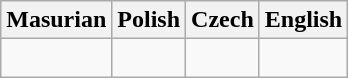<table class="wikitable">
<tr>
<th>Masurian</th>
<th>Polish</th>
<th>Czech</th>
<th>English</th>
</tr>
<tr>
<td><br></td>
<td><br></td>
<td><br></td>
<td><br></td>
</tr>
</table>
